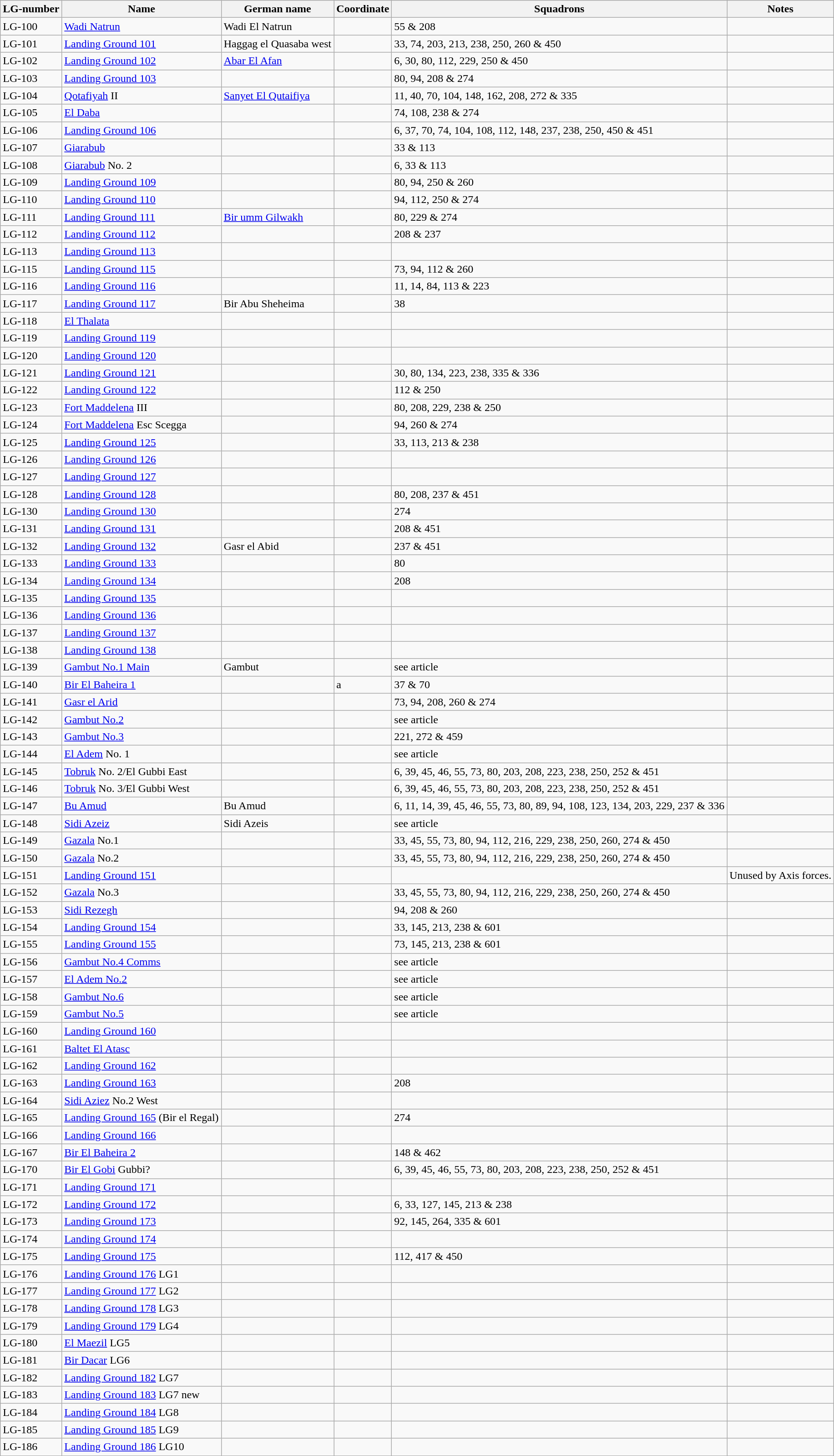<table class="wikitable sortable">
<tr>
<th>LG-number</th>
<th>Name</th>
<th>German name</th>
<th>Coordinate</th>
<th>Squadrons</th>
<th>Notes</th>
</tr>
<tr>
<td>LG-100</td>
<td><a href='#'>Wadi Natrun</a></td>
<td>Wadi El Natrun</td>
<td><br></td>
<td>55 & 208</td>
<td></td>
</tr>
<tr>
<td>LG-101</td>
<td><a href='#'>Landing Ground 101</a></td>
<td>Haggag el Quasaba west</td>
<td></td>
<td>33, 74, 203, 213, 238, 250, 260 & 450</td>
<td></td>
</tr>
<tr>
<td>LG-102</td>
<td><a href='#'>Landing Ground 102</a></td>
<td><a href='#'>Abar El Afan</a></td>
<td><br></td>
<td>6, 30, 80, 112, 229, 250 & 450</td>
<td></td>
</tr>
<tr>
<td>LG-103</td>
<td><a href='#'>Landing Ground 103</a></td>
<td></td>
<td></td>
<td>80, 94, 208 & 274</td>
<td></td>
</tr>
<tr>
<td>LG-104</td>
<td><a href='#'>Qotafiyah</a> II</td>
<td><a href='#'>Sanyet El Qutaifiya</a></td>
<td><br></td>
<td>11, 40, 70, 104, 148, 162, 208, 272 & 335</td>
<td></td>
</tr>
<tr>
<td>LG-105</td>
<td><a href='#'>El Daba</a></td>
<td></td>
<td></td>
<td>74, 108, 238 & 274</td>
<td></td>
</tr>
<tr>
<td>LG-106</td>
<td><a href='#'>Landing Ground 106</a></td>
<td></td>
<td></td>
<td>6, 37, 70, 74, 104, 108, 112, 148, 237, 238, 250, 450 & 451</td>
<td></td>
</tr>
<tr>
<td>LG-107</td>
<td><a href='#'>Giarabub</a></td>
<td></td>
<td></td>
<td>33 & 113</td>
<td></td>
</tr>
<tr>
<td>LG-108</td>
<td><a href='#'>Giarabub</a> No. 2</td>
<td></td>
<td></td>
<td>6, 33 & 113</td>
<td></td>
</tr>
<tr>
<td>LG-109</td>
<td><a href='#'>Landing Ground 109</a></td>
<td></td>
<td></td>
<td>80, 94, 250 & 260</td>
<td></td>
</tr>
<tr>
<td>LG-110</td>
<td><a href='#'>Landing Ground 110</a></td>
<td></td>
<td></td>
<td>94, 112, 250 & 274</td>
<td></td>
</tr>
<tr>
<td>LG-111</td>
<td><a href='#'>Landing Ground 111</a></td>
<td><a href='#'>Bir umm Gilwakh</a></td>
<td></td>
<td>80, 229 & 274</td>
<td></td>
</tr>
<tr>
<td>LG-112</td>
<td><a href='#'>Landing Ground 112</a></td>
<td></td>
<td></td>
<td>208 & 237</td>
<td></td>
</tr>
<tr>
<td>LG-113</td>
<td><a href='#'>Landing Ground 113</a></td>
<td></td>
<td></td>
<td></td>
<td></td>
</tr>
<tr>
<td>LG-115</td>
<td><a href='#'>Landing Ground 115</a></td>
<td></td>
<td></td>
<td>73, 94, 112 & 260</td>
<td></td>
</tr>
<tr>
<td>LG-116</td>
<td><a href='#'>Landing Ground 116</a></td>
<td></td>
<td></td>
<td>11, 14, 84, 113 & 223</td>
<td></td>
</tr>
<tr>
<td>LG-117</td>
<td><a href='#'>Landing Ground 117</a></td>
<td>Bir Abu Sheheima</td>
<td><br></td>
<td>38</td>
<td></td>
</tr>
<tr>
<td>LG-118</td>
<td><a href='#'>El Thalata</a></td>
<td></td>
<td></td>
<td></td>
<td></td>
</tr>
<tr>
<td>LG-119</td>
<td><a href='#'>Landing Ground 119</a></td>
<td></td>
<td></td>
<td></td>
<td></td>
</tr>
<tr>
<td>LG-120</td>
<td><a href='#'>Landing Ground 120</a></td>
<td></td>
<td></td>
<td></td>
<td></td>
</tr>
<tr>
<td>LG-121</td>
<td><a href='#'>Landing Ground 121</a></td>
<td></td>
<td></td>
<td>30, 80, 134, 223, 238, 335 & 336</td>
<td></td>
</tr>
<tr>
<td>LG-122</td>
<td><a href='#'>Landing Ground 122</a></td>
<td></td>
<td></td>
<td>112 & 250</td>
<td></td>
</tr>
<tr>
<td>LG-123</td>
<td><a href='#'>Fort Maddelena</a> III</td>
<td></td>
<td></td>
<td>80, 208, 229, 238 & 250</td>
<td></td>
</tr>
<tr>
<td>LG-124</td>
<td><a href='#'>Fort Maddelena</a> Esc Scegga</td>
<td></td>
<td></td>
<td>94, 260 & 274</td>
<td></td>
</tr>
<tr>
<td>LG-125</td>
<td><a href='#'>Landing Ground 125</a></td>
<td></td>
<td></td>
<td>33, 113, 213 & 238</td>
<td></td>
</tr>
<tr>
<td>LG-126</td>
<td><a href='#'>Landing Ground 126</a></td>
<td></td>
<td></td>
<td></td>
<td></td>
</tr>
<tr>
<td>LG-127</td>
<td><a href='#'>Landing Ground 127</a></td>
<td></td>
<td></td>
<td></td>
<td></td>
</tr>
<tr>
<td>LG-128</td>
<td><a href='#'>Landing Ground 128</a></td>
<td></td>
<td></td>
<td>80, 208, 237 & 451</td>
<td></td>
</tr>
<tr>
<td>LG-130</td>
<td><a href='#'>Landing Ground 130</a></td>
<td></td>
<td></td>
<td>274</td>
<td></td>
</tr>
<tr>
<td>LG-131</td>
<td><a href='#'>Landing Ground 131</a></td>
<td></td>
<td></td>
<td>208 & 451</td>
<td></td>
</tr>
<tr>
<td>LG-132</td>
<td><a href='#'>Landing Ground 132</a></td>
<td>Gasr el Abid</td>
<td><br></td>
<td>237 & 451</td>
<td></td>
</tr>
<tr>
<td>LG-133</td>
<td><a href='#'>Landing Ground 133</a></td>
<td></td>
<td></td>
<td>80</td>
<td></td>
</tr>
<tr>
<td>LG-134</td>
<td><a href='#'>Landing Ground 134</a></td>
<td></td>
<td></td>
<td>208</td>
<td></td>
</tr>
<tr>
<td>LG-135</td>
<td><a href='#'>Landing Ground 135</a></td>
<td></td>
<td></td>
<td></td>
<td></td>
</tr>
<tr>
<td>LG-136</td>
<td><a href='#'>Landing Ground 136</a></td>
<td></td>
<td></td>
<td></td>
<td></td>
</tr>
<tr>
<td>LG-137</td>
<td><a href='#'>Landing Ground 137</a></td>
<td></td>
<td></td>
<td></td>
<td></td>
</tr>
<tr>
<td>LG-138</td>
<td><a href='#'>Landing Ground 138</a></td>
<td></td>
<td></td>
<td></td>
<td></td>
</tr>
<tr>
<td>LG-139</td>
<td><a href='#'>Gambut No.1 Main</a></td>
<td>Gambut</td>
<td><br></td>
<td>see article</td>
<td></td>
</tr>
<tr>
<td>LG-140</td>
<td><a href='#'>Bir El Baheira 1</a></td>
<td></td>
<td>a</td>
<td>37 & 70</td>
<td></td>
</tr>
<tr>
<td>LG-141</td>
<td><a href='#'>Gasr el Arid</a></td>
<td></td>
<td></td>
<td>73, 94, 208, 260 & 274</td>
<td></td>
</tr>
<tr>
<td>LG-142</td>
<td><a href='#'>Gambut No.2</a></td>
<td></td>
<td></td>
<td>see article</td>
<td></td>
</tr>
<tr>
<td>LG-143</td>
<td><a href='#'>Gambut No.3</a></td>
<td></td>
<td></td>
<td>221, 272 & 459</td>
<td></td>
</tr>
<tr>
<td>LG-144</td>
<td><a href='#'>El Adem</a> No. 1</td>
<td></td>
<td></td>
<td>see article</td>
<td></td>
</tr>
<tr>
<td>LG-145</td>
<td><a href='#'>Tobruk</a> No. 2/El Gubbi East</td>
<td></td>
<td></td>
<td>6, 39, 45, 46, 55, 73, 80, 203, 208, 223, 238, 250, 252 & 451</td>
<td></td>
</tr>
<tr>
<td>LG-146</td>
<td><a href='#'>Tobruk</a> No. 3/El Gubbi West</td>
<td></td>
<td></td>
<td>6, 39, 45, 46, 55, 73, 80, 203, 208, 223, 238, 250, 252 & 451</td>
<td></td>
</tr>
<tr>
<td>LG-147</td>
<td><a href='#'>Bu Amud</a></td>
<td>Bu Amud</td>
<td><br></td>
<td>6, 11, 14, 39, 45, 46, 55, 73, 80, 89, 94, 108, 123, 134, 203, 229, 237 & 336</td>
<td></td>
</tr>
<tr>
<td>LG-148</td>
<td><a href='#'>Sidi Azeiz</a></td>
<td>Sidi Azeis</td>
<td><br></td>
<td>see article</td>
<td></td>
</tr>
<tr>
<td>LG-149</td>
<td><a href='#'>Gazala</a> No.1</td>
<td></td>
<td></td>
<td>33, 45, 55, 73, 80, 94, 112, 216, 229, 238, 250, 260, 274 & 450</td>
<td></td>
</tr>
<tr>
<td>LG-150</td>
<td><a href='#'>Gazala</a> No.2</td>
<td></td>
<td></td>
<td>33, 45, 55, 73, 80, 94, 112, 216, 229, 238, 250, 260, 274 & 450</td>
<td></td>
</tr>
<tr>
<td>LG-151</td>
<td><a href='#'>Landing Ground 151</a></td>
<td></td>
<td></td>
<td></td>
<td>Unused by Axis forces. </td>
</tr>
<tr>
<td>LG-152</td>
<td><a href='#'>Gazala</a> No.3</td>
<td></td>
<td></td>
<td>33, 45, 55, 73, 80, 94, 112, 216, 229, 238, 250, 260, 274 & 450</td>
<td></td>
</tr>
<tr>
<td>LG-153</td>
<td><a href='#'>Sidi Rezegh</a></td>
<td></td>
<td></td>
<td>94, 208 & 260</td>
<td></td>
</tr>
<tr>
<td>LG-154</td>
<td><a href='#'>Landing Ground 154</a></td>
<td></td>
<td></td>
<td>33, 145, 213, 238 & 601</td>
<td></td>
</tr>
<tr>
<td>LG-155</td>
<td><a href='#'>Landing Ground 155</a></td>
<td></td>
<td></td>
<td>73, 145, 213, 238 & 601</td>
<td></td>
</tr>
<tr>
<td>LG-156</td>
<td><a href='#'>Gambut No.4 Comms</a></td>
<td></td>
<td></td>
<td>see article</td>
<td></td>
</tr>
<tr>
<td>LG-157</td>
<td><a href='#'>El Adem No.2</a></td>
<td></td>
<td></td>
<td>see article</td>
<td></td>
</tr>
<tr>
<td>LG-158</td>
<td><a href='#'>Gambut No.6</a></td>
<td></td>
<td></td>
<td>see article</td>
<td></td>
</tr>
<tr>
<td>LG-159</td>
<td><a href='#'>Gambut No.5</a></td>
<td></td>
<td></td>
<td>see article</td>
<td></td>
</tr>
<tr>
<td>LG-160</td>
<td><a href='#'>Landing Ground 160</a></td>
<td></td>
<td></td>
<td></td>
<td></td>
</tr>
<tr>
<td>LG-161</td>
<td><a href='#'>Baltet El Atasc</a></td>
<td></td>
<td></td>
<td></td>
<td></td>
</tr>
<tr>
<td>LG-162</td>
<td><a href='#'>Landing Ground 162</a></td>
<td></td>
<td></td>
<td></td>
<td></td>
</tr>
<tr>
<td>LG-163</td>
<td><a href='#'>Landing Ground 163</a></td>
<td></td>
<td></td>
<td>208</td>
<td></td>
</tr>
<tr>
<td>LG-164</td>
<td><a href='#'>Sidi Aziez</a> No.2 West</td>
<td></td>
<td></td>
<td></td>
<td></td>
</tr>
<tr>
<td>LG-165</td>
<td><a href='#'>Landing Ground 165</a> (Bir el Regal)</td>
<td></td>
<td></td>
<td>274</td>
<td></td>
</tr>
<tr>
<td>LG-166</td>
<td><a href='#'>Landing Ground 166</a></td>
<td></td>
<td></td>
<td></td>
<td></td>
</tr>
<tr>
<td>LG-167</td>
<td><a href='#'>Bir El Baheira 2</a></td>
<td></td>
<td></td>
<td>148 & 462</td>
<td></td>
</tr>
<tr>
<td>LG-170</td>
<td><a href='#'>Bir El Gobi</a> Gubbi?</td>
<td></td>
<td></td>
<td>6, 39, 45, 46, 55, 73, 80, 203, 208, 223, 238, 250, 252 & 451</td>
<td></td>
</tr>
<tr>
<td>LG-171</td>
<td><a href='#'>Landing Ground 171</a></td>
<td></td>
<td></td>
<td></td>
<td></td>
</tr>
<tr>
<td>LG-172</td>
<td><a href='#'>Landing Ground 172</a></td>
<td></td>
<td></td>
<td>6, 33, 127, 145, 213 & 238</td>
<td></td>
</tr>
<tr>
<td>LG-173</td>
<td><a href='#'>Landing Ground 173</a></td>
<td></td>
<td></td>
<td>92, 145, 264, 335 & 601</td>
<td></td>
</tr>
<tr>
<td>LG-174</td>
<td><a href='#'>Landing Ground 174</a></td>
<td></td>
<td></td>
<td></td>
<td></td>
</tr>
<tr>
<td>LG-175</td>
<td><a href='#'>Landing Ground 175</a></td>
<td></td>
<td></td>
<td>112, 417 & 450</td>
<td></td>
</tr>
<tr>
<td>LG-176</td>
<td><a href='#'>Landing Ground 176</a> LG1</td>
<td></td>
<td></td>
<td></td>
<td></td>
</tr>
<tr>
<td>LG-177</td>
<td><a href='#'>Landing Ground 177</a> LG2</td>
<td></td>
<td></td>
<td></td>
<td></td>
</tr>
<tr>
<td>LG-178</td>
<td><a href='#'>Landing Ground 178</a> LG3</td>
<td></td>
<td></td>
<td></td>
<td></td>
</tr>
<tr>
<td>LG-179</td>
<td><a href='#'>Landing Ground 179</a> LG4</td>
<td></td>
<td></td>
<td></td>
<td></td>
</tr>
<tr>
<td>LG-180</td>
<td><a href='#'>El Maezil</a> LG5</td>
<td></td>
<td></td>
<td></td>
<td></td>
</tr>
<tr>
<td>LG-181</td>
<td><a href='#'>Bir Dacar</a> LG6</td>
<td></td>
<td></td>
<td></td>
<td></td>
</tr>
<tr>
<td>LG-182</td>
<td><a href='#'>Landing Ground 182</a> LG7</td>
<td></td>
<td></td>
<td></td>
<td></td>
</tr>
<tr>
<td>LG-183</td>
<td><a href='#'>Landing Ground 183</a> LG7 new</td>
<td></td>
<td></td>
<td></td>
<td></td>
</tr>
<tr>
<td>LG-184</td>
<td><a href='#'>Landing Ground 184</a> LG8</td>
<td></td>
<td></td>
<td></td>
<td></td>
</tr>
<tr>
<td>LG-185</td>
<td><a href='#'>Landing Ground 185</a> LG9</td>
<td></td>
<td></td>
<td></td>
<td></td>
</tr>
<tr>
<td>LG-186</td>
<td><a href='#'>Landing Ground 186</a> LG10</td>
<td></td>
<td></td>
<td></td>
<td></td>
</tr>
</table>
